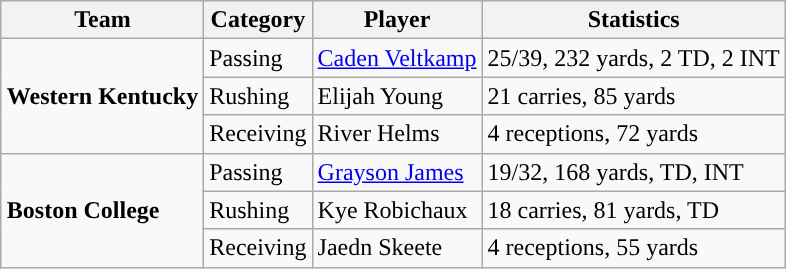<table class="wikitable" style="float: right;">
<tr>
<th>Team</th>
<th>Category</th>
<th>Player</th>
<th>Statistics</th>
</tr>
<tr>
<td rowspan=3><strong>Western Kentucky</strong></td>
<td>Passing</td>
<td><a href='#'>Caden Veltkamp</a></td>
<td>25/39, 232 yards, 2 TD, 2 INT</td>
</tr>
<tr>
<td>Rushing</td>
<td>Elijah Young</td>
<td>21 carries, 85 yards</td>
</tr>
<tr>
<td>Receiving</td>
<td>River Helms</td>
<td>4 receptions, 72 yards</td>
</tr>
<tr>
<td rowspan=3><strong>Boston College</strong></td>
<td>Passing</td>
<td><a href='#'>Grayson James</a></td>
<td>19/32, 168 yards, TD, INT</td>
</tr>
<tr>
<td>Rushing</td>
<td>Kye Robichaux</td>
<td>18 carries, 81 yards, TD</td>
</tr>
<tr>
<td>Receiving</td>
<td>Jaedn Skeete</td>
<td>4 receptions, 55 yards</td>
</tr>
</table>
